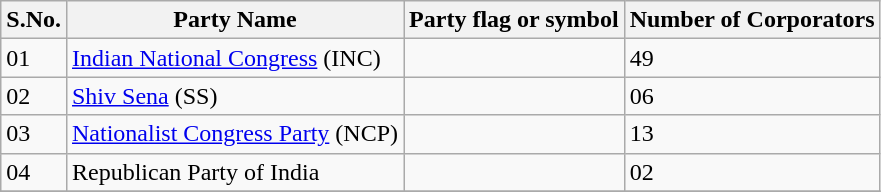<table class="sortable wikitable">
<tr>
<th>S.No.</th>
<th>Party Name</th>
<th>Party flag or symbol</th>
<th>Number of Corporators</th>
</tr>
<tr>
<td>01</td>
<td><a href='#'>Indian National Congress</a> (INC)</td>
<td></td>
<td>49</td>
</tr>
<tr>
<td>02</td>
<td><a href='#'>Shiv Sena</a> (SS)</td>
<td></td>
<td>06</td>
</tr>
<tr>
<td>03</td>
<td><a href='#'>Nationalist Congress Party</a> (NCP)</td>
<td></td>
<td>13</td>
</tr>
<tr>
<td>04</td>
<td>Republican Party of India</td>
<td></td>
<td>02</td>
</tr>
<tr>
</tr>
</table>
